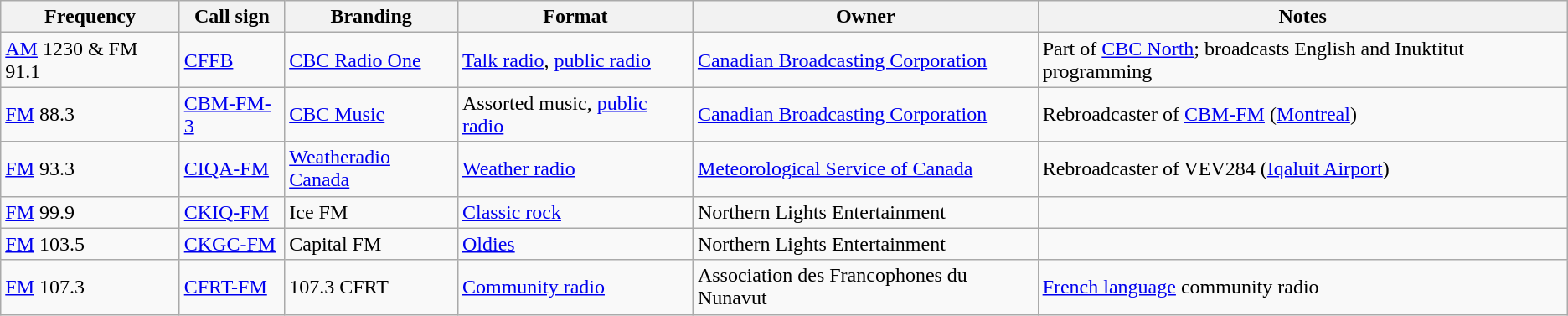<table class="wikitable sortable">
<tr>
<th>Frequency</th>
<th>Call sign</th>
<th>Branding</th>
<th>Format</th>
<th>Owner</th>
<th>Notes</th>
</tr>
<tr>
<td><a href='#'>AM</a> 1230 & FM 91.1</td>
<td><a href='#'>CFFB</a></td>
<td><a href='#'>CBC Radio One</a></td>
<td><a href='#'>Talk radio</a>, <a href='#'>public radio</a></td>
<td><a href='#'>Canadian Broadcasting Corporation</a></td>
<td>Part of <a href='#'>CBC North</a>; broadcasts English and Inuktitut programming</td>
</tr>
<tr>
<td><a href='#'>FM</a> 88.3</td>
<td><a href='#'>CBM-FM-3</a></td>
<td><a href='#'>CBC Music</a></td>
<td>Assorted music, <a href='#'>public radio</a></td>
<td><a href='#'>Canadian Broadcasting Corporation</a></td>
<td>Rebroadcaster of <a href='#'>CBM-FM</a> (<a href='#'>Montreal</a>)</td>
</tr>
<tr>
<td><a href='#'>FM</a> 93.3</td>
<td><a href='#'>CIQA-FM</a></td>
<td><a href='#'>Weatheradio Canada</a></td>
<td><a href='#'>Weather radio</a></td>
<td><a href='#'>Meteorological Service of Canada</a></td>
<td>Rebroadcaster of VEV284 (<a href='#'>Iqaluit Airport</a>)</td>
</tr>
<tr>
<td><a href='#'>FM</a> 99.9</td>
<td><a href='#'>CKIQ-FM</a></td>
<td>Ice FM</td>
<td><a href='#'>Classic rock</a></td>
<td>Northern Lights Entertainment</td>
<td></td>
</tr>
<tr>
<td><a href='#'>FM</a> 103.5</td>
<td><a href='#'>CKGC-FM</a></td>
<td>Capital FM</td>
<td><a href='#'>Oldies</a></td>
<td>Northern Lights Entertainment</td>
<td></td>
</tr>
<tr>
<td><a href='#'>FM</a> 107.3</td>
<td><a href='#'>CFRT-FM</a></td>
<td>107.3 CFRT</td>
<td><a href='#'>Community radio</a></td>
<td>Association des Francophones du Nunavut</td>
<td><a href='#'>French language</a> community radio</td>
</tr>
</table>
